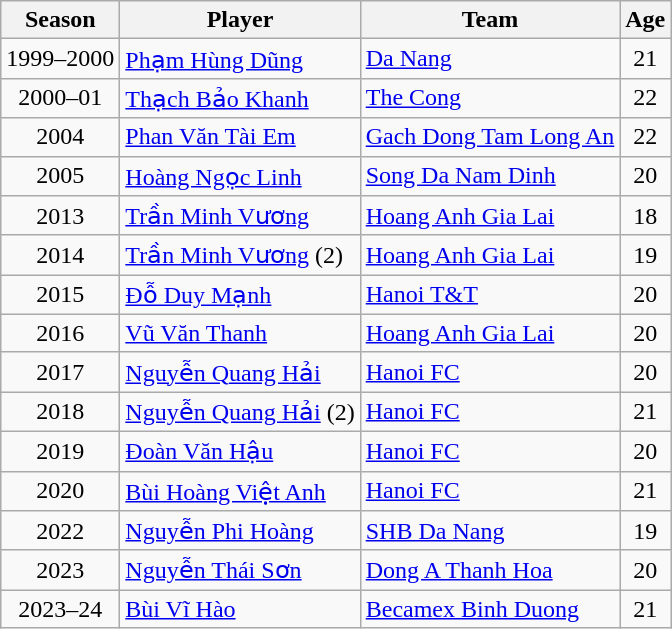<table class="wikitable">
<tr>
<th>Season</th>
<th>Player</th>
<th>Team</th>
<th>Age</th>
</tr>
<tr>
<td align="center">1999–2000</td>
<td> <a href='#'>Phạm Hùng Dũng</a></td>
<td><a href='#'>Da Nang</a></td>
<td align="center">21</td>
</tr>
<tr>
<td align="center">2000–01</td>
<td> <a href='#'>Thạch Bảo Khanh</a></td>
<td><a href='#'>The Cong</a></td>
<td align="center">22</td>
</tr>
<tr>
<td align="center">2004</td>
<td> <a href='#'>Phan Văn Tài Em</a></td>
<td><a href='#'>Gach Dong Tam Long An</a></td>
<td align="center">22</td>
</tr>
<tr>
<td align="center">2005</td>
<td> <a href='#'>Hoàng Ngọc Linh</a></td>
<td><a href='#'>Song Da Nam Dinh</a></td>
<td align="center">20</td>
</tr>
<tr>
<td align="center">2013</td>
<td> <a href='#'>Trần Minh Vương</a></td>
<td><a href='#'>Hoang Anh Gia Lai</a></td>
<td align="center">18</td>
</tr>
<tr>
<td align="center">2014</td>
<td> <a href='#'>Trần Minh Vương</a> (2)</td>
<td><a href='#'>Hoang Anh Gia Lai</a></td>
<td align="center">19</td>
</tr>
<tr>
<td align="center">2015</td>
<td> <a href='#'>Đỗ Duy Mạnh</a></td>
<td><a href='#'>Hanoi T&T</a></td>
<td align="center">20</td>
</tr>
<tr>
<td align="center">2016</td>
<td> <a href='#'>Vũ Văn Thanh</a></td>
<td><a href='#'>Hoang Anh Gia Lai</a></td>
<td align="center">20</td>
</tr>
<tr>
<td align="center">2017</td>
<td> <a href='#'>Nguyễn Quang Hải</a></td>
<td><a href='#'>Hanoi FC</a></td>
<td align="center">20</td>
</tr>
<tr>
<td align="center">2018</td>
<td> <a href='#'>Nguyễn Quang Hải</a> (2)</td>
<td><a href='#'>Hanoi FC</a></td>
<td align="center">21</td>
</tr>
<tr>
<td align="center">2019</td>
<td> <a href='#'>Đoàn Văn Hậu</a></td>
<td><a href='#'>Hanoi FC</a></td>
<td align="center">20</td>
</tr>
<tr>
<td align="center">2020</td>
<td> <a href='#'>Bùi Hoàng Việt Anh</a></td>
<td><a href='#'>Hanoi FC</a></td>
<td align="center">21</td>
</tr>
<tr>
<td align="center">2022</td>
<td> <a href='#'>Nguyễn Phi Hoàng</a></td>
<td><a href='#'>SHB Da Nang</a></td>
<td align="center">19</td>
</tr>
<tr>
<td align="center">2023</td>
<td> <a href='#'>Nguyễn Thái Sơn</a></td>
<td><a href='#'>Dong A Thanh Hoa</a></td>
<td align="center">20</td>
</tr>
<tr>
<td align="center">2023–24</td>
<td> <a href='#'>Bùi Vĩ Hào</a></td>
<td><a href='#'>Becamex Binh Duong</a></td>
<td align="center">21</td>
</tr>
</table>
